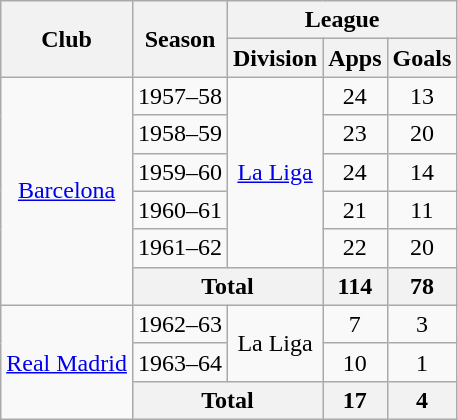<table class="wikitable" style="text-align:center">
<tr>
<th rowspan="2">Club</th>
<th rowspan="2">Season</th>
<th colspan="3">League</th>
</tr>
<tr>
<th>Division</th>
<th>Apps</th>
<th>Goals</th>
</tr>
<tr>
<td rowspan="6"><a href='#'>Barcelona</a></td>
<td>1957–58</td>
<td rowspan="5"><a href='#'>La Liga</a></td>
<td>24</td>
<td>13</td>
</tr>
<tr>
<td>1958–59</td>
<td>23</td>
<td>20</td>
</tr>
<tr>
<td>1959–60</td>
<td>24</td>
<td>14</td>
</tr>
<tr>
<td>1960–61</td>
<td>21</td>
<td>11</td>
</tr>
<tr>
<td>1961–62</td>
<td>22</td>
<td>20</td>
</tr>
<tr>
<th colspan="2">Total</th>
<th>114</th>
<th>78</th>
</tr>
<tr>
<td rowspan="3"><a href='#'>Real Madrid</a></td>
<td>1962–63</td>
<td rowspan="2">La Liga</td>
<td>7</td>
<td>3</td>
</tr>
<tr>
<td>1963–64</td>
<td>10</td>
<td>1</td>
</tr>
<tr>
<th colspan="2">Total</th>
<th>17</th>
<th>4</th>
</tr>
</table>
